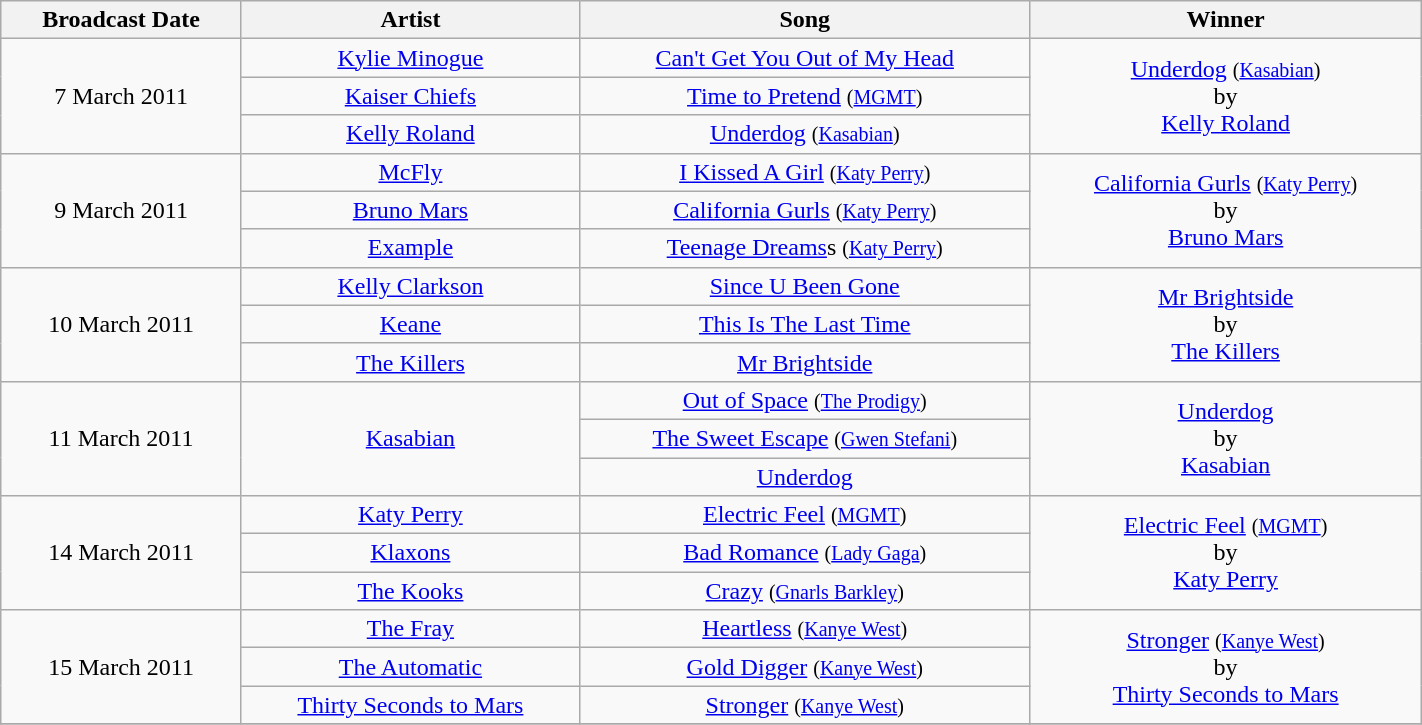<table class="wikitable" style="text-align:center" width=75%>
<tr>
<th>Broadcast Date</th>
<th>Artist</th>
<th>Song</th>
<th>Winner</th>
</tr>
<tr>
<td rowspan="3">7 March 2011</td>
<td><a href='#'>Kylie Minogue</a></td>
<td><a href='#'>Can't Get You Out of My Head</a></td>
<td rowspan="3"><a href='#'>Underdog</a> <small>(<a href='#'>Kasabian</a>)</small><br>by<br><a href='#'>Kelly Roland</a></td>
</tr>
<tr>
<td><a href='#'>Kaiser Chiefs</a></td>
<td><a href='#'>Time to Pretend</a> <small>(<a href='#'>MGMT</a>)</small></td>
</tr>
<tr>
<td><a href='#'>Kelly Roland</a></td>
<td><a href='#'>Underdog</a> <small>(<a href='#'>Kasabian</a>)</small></td>
</tr>
<tr>
<td rowspan="3">9 March 2011</td>
<td><a href='#'>McFly</a></td>
<td><a href='#'>I Kissed A Girl</a> <small>(<a href='#'>Katy Perry</a>)</small></td>
<td rowspan="3"><a href='#'>California Gurls</a> <small>(<a href='#'>Katy Perry</a>)</small><br>by<br><a href='#'>Bruno Mars</a></td>
</tr>
<tr>
<td><a href='#'>Bruno Mars</a></td>
<td><a href='#'>California Gurls</a> <small>(<a href='#'>Katy Perry</a>)</small></td>
</tr>
<tr>
<td><a href='#'>Example</a></td>
<td><a href='#'>Teenage Dreams</a>s <small>(<a href='#'>Katy Perry</a>)</small></td>
</tr>
<tr>
<td rowspan="3">10 March 2011</td>
<td><a href='#'>Kelly Clarkson</a></td>
<td><a href='#'>Since U Been Gone</a></td>
<td rowspan="3"><a href='#'>Mr Brightside</a><br>by<br><a href='#'>The Killers</a></td>
</tr>
<tr>
<td><a href='#'>Keane</a></td>
<td><a href='#'>This Is The Last Time</a></td>
</tr>
<tr>
<td><a href='#'>The Killers</a></td>
<td><a href='#'>Mr Brightside</a></td>
</tr>
<tr>
<td rowspan="3">11 March 2011</td>
<td rowspan="3"><a href='#'>Kasabian</a></td>
<td><a href='#'>Out of Space</a> <small>(<a href='#'>The Prodigy</a>)</small></td>
<td rowspan="3"><a href='#'>Underdog</a><br>by<br><a href='#'>Kasabian</a></td>
</tr>
<tr>
<td><a href='#'>The Sweet Escape</a> <small>(<a href='#'>Gwen Stefani</a>)</small></td>
</tr>
<tr>
<td><a href='#'>Underdog</a></td>
</tr>
<tr>
<td rowspan="3">14 March 2011</td>
<td><a href='#'>Katy Perry</a></td>
<td><a href='#'>Electric Feel</a> <small>(<a href='#'>MGMT</a>)</small></td>
<td rowspan="3"><a href='#'>Electric Feel</a> <small>(<a href='#'>MGMT</a>)</small><br>by<br><a href='#'>Katy Perry</a></td>
</tr>
<tr>
<td><a href='#'>Klaxons</a></td>
<td><a href='#'>Bad Romance</a> <small>(<a href='#'>Lady Gaga</a>)</small></td>
</tr>
<tr>
<td><a href='#'>The Kooks</a></td>
<td><a href='#'>Crazy</a> <small>(<a href='#'>Gnarls Barkley</a>)</small></td>
</tr>
<tr>
<td rowspan="3">15 March 2011</td>
<td><a href='#'>The Fray</a></td>
<td><a href='#'>Heartless</a> <small>(<a href='#'>Kanye West</a>)</small></td>
<td rowspan="3"><a href='#'>Stronger</a> <small>(<a href='#'>Kanye West</a>)</small><br>by<br><a href='#'>Thirty Seconds to Mars</a></td>
</tr>
<tr>
<td><a href='#'>The Automatic</a></td>
<td><a href='#'>Gold Digger</a> <small>(<a href='#'>Kanye West</a>)</small></td>
</tr>
<tr>
<td><a href='#'>Thirty Seconds to Mars</a></td>
<td><a href='#'>Stronger</a> <small>(<a href='#'>Kanye West</a>)</small></td>
</tr>
<tr>
</tr>
</table>
